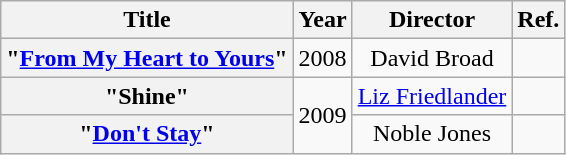<table class="wikitable plainrowheaders" style="text-align:center">
<tr>
<th scope="col">Title</th>
<th scope="col">Year</th>
<th scope="col">Director</th>
<th scope="col">Ref.</th>
</tr>
<tr>
<th scope="row">"<a href='#'>From My Heart to Yours</a>"</th>
<td>2008</td>
<td>David Broad</td>
<td></td>
</tr>
<tr>
<th scope="row">"Shine"</th>
<td rowspan="2">2009</td>
<td><a href='#'>Liz Friedlander</a></td>
<td></td>
</tr>
<tr>
<th scope="row">"<a href='#'>Don't Stay</a>"</th>
<td>Noble Jones</td>
<td></td>
</tr>
</table>
